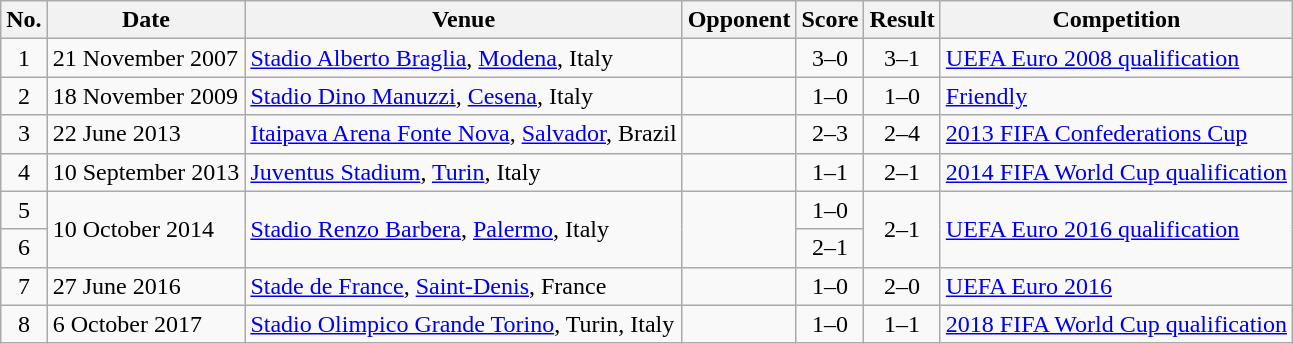<table class="wikitable sortable plainrowheaders">
<tr>
<th scope="col">No.</th>
<th scope="col">Date</th>
<th scope="col">Venue</th>
<th scope="col">Opponent</th>
<th scope="col">Score</th>
<th scope="col">Result</th>
<th scope="col">Competition</th>
</tr>
<tr>
<td align="center">1</td>
<td>21 November 2007</td>
<td><a href='#'>Stadio Alberto Braglia</a>, <a href='#'>Modena</a>, Italy</td>
<td></td>
<td align="center">3–0</td>
<td align="center">3–1</td>
<td><a href='#'>UEFA Euro 2008 qualification</a></td>
</tr>
<tr>
<td align="center">2</td>
<td>18 November 2009</td>
<td><a href='#'>Stadio Dino Manuzzi</a>, <a href='#'>Cesena</a>, Italy</td>
<td></td>
<td align="center">1–0</td>
<td align="center">1–0</td>
<td><a href='#'>Friendly</a></td>
</tr>
<tr>
<td align="center">3</td>
<td>22 June 2013</td>
<td><a href='#'>Itaipava Arena Fonte Nova</a>, <a href='#'>Salvador</a>, Brazil</td>
<td></td>
<td align="center">2–3</td>
<td align="center">2–4</td>
<td><a href='#'>2013 FIFA Confederations Cup</a></td>
</tr>
<tr>
<td align="center">4</td>
<td>10 September 2013</td>
<td><a href='#'>Juventus Stadium</a>, <a href='#'>Turin</a>, Italy</td>
<td></td>
<td align="center">1–1</td>
<td align="center">2–1</td>
<td><a href='#'>2014 FIFA World Cup qualification</a></td>
</tr>
<tr>
<td align="center">5</td>
<td rowspan=2>10 October 2014</td>
<td rowspan=2><a href='#'>Stadio Renzo Barbera</a>, <a href='#'>Palermo</a>, Italy</td>
<td rowspan=2></td>
<td align="center">1–0</td>
<td rowspan="2"align="center">2–1</td>
<td rowspan=2><a href='#'>UEFA Euro 2016 qualification</a></td>
</tr>
<tr>
<td align="center">6</td>
<td align="center">2–1</td>
</tr>
<tr>
<td align="center">7</td>
<td>27 June 2016</td>
<td><a href='#'>Stade de France</a>, <a href='#'>Saint-Denis</a>, France</td>
<td></td>
<td align="center">1–0</td>
<td align="center">2–0</td>
<td><a href='#'>UEFA Euro 2016</a></td>
</tr>
<tr>
<td align="center">8</td>
<td>6 October 2017</td>
<td><a href='#'>Stadio Olimpico Grande Torino</a>, Turin, Italy</td>
<td></td>
<td align="center">1–0</td>
<td align="center">1–1</td>
<td><a href='#'>2018 FIFA World Cup qualification</a></td>
</tr>
</table>
